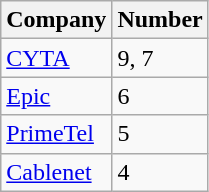<table class="wikitable">
<tr>
<th>Company</th>
<th>Number</th>
</tr>
<tr>
<td><a href='#'>CYTA</a></td>
<td>9, 7</td>
</tr>
<tr>
<td><a href='#'>Epic</a></td>
<td>6</td>
</tr>
<tr>
<td><a href='#'>PrimeTel</a></td>
<td>5</td>
</tr>
<tr>
<td><a href='#'>Cablenet</a></td>
<td>4</td>
</tr>
</table>
